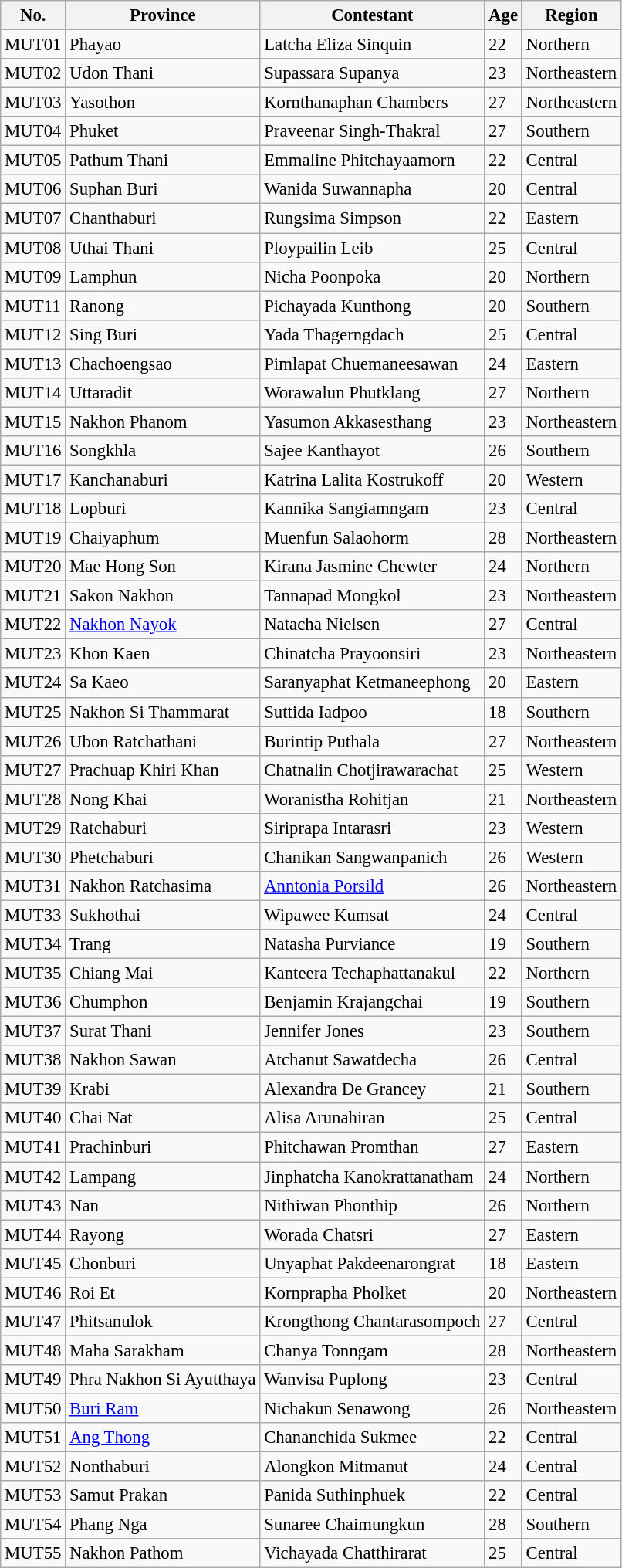<table class="wikitable sortable" style="font-size:95%;">
<tr>
<th>No.</th>
<th>Province</th>
<th>Contestant</th>
<th>Age</th>
<th>Region</th>
</tr>
<tr>
<td>MUT01</td>
<td>Phayao</td>
<td>Latcha Eliza Sinquin</td>
<td>22</td>
<td>Northern</td>
</tr>
<tr>
<td>MUT02</td>
<td>Udon Thani</td>
<td>Supassara Supanya</td>
<td>23</td>
<td>Northeastern</td>
</tr>
<tr>
<td>MUT03</td>
<td>Yasothon</td>
<td>Kornthanaphan Chambers</td>
<td>27</td>
<td>Northeastern</td>
</tr>
<tr>
<td>MUT04</td>
<td>Phuket</td>
<td>Praveenar Singh-Thakral</td>
<td>27</td>
<td>Southern</td>
</tr>
<tr>
<td>MUT05</td>
<td>Pathum Thani</td>
<td>Emmaline Phitchayaamorn</td>
<td>22</td>
<td>Central</td>
</tr>
<tr>
<td>MUT06</td>
<td>Suphan Buri</td>
<td>Wanida Suwannapha</td>
<td>20</td>
<td>Central</td>
</tr>
<tr>
<td>MUT07</td>
<td>Chanthaburi</td>
<td>Rungsima Simpson</td>
<td>22</td>
<td>Eastern</td>
</tr>
<tr>
<td>MUT08</td>
<td>Uthai Thani</td>
<td>Ploypailin Leib</td>
<td>25</td>
<td>Central</td>
</tr>
<tr>
<td>MUT09</td>
<td>Lamphun</td>
<td>Nicha Poonpoka</td>
<td>20</td>
<td>Northern</td>
</tr>
<tr>
<td>MUT11</td>
<td>Ranong</td>
<td>Pichayada Kunthong</td>
<td>20</td>
<td>Southern</td>
</tr>
<tr>
<td>MUT12</td>
<td>Sing Buri</td>
<td>Yada Thagerngdach</td>
<td>25</td>
<td>Central</td>
</tr>
<tr>
<td>MUT13</td>
<td>Chachoengsao</td>
<td>Pimlapat Chuemaneesawan</td>
<td>24</td>
<td>Eastern</td>
</tr>
<tr>
<td>MUT14</td>
<td>Uttaradit</td>
<td>Worawalun Phutklang</td>
<td>27</td>
<td>Northern</td>
</tr>
<tr>
<td>MUT15</td>
<td>Nakhon Phanom</td>
<td>Yasumon Akkasesthang</td>
<td>23</td>
<td>Northeastern</td>
</tr>
<tr>
<td>MUT16</td>
<td>Songkhla</td>
<td>Sajee Kanthayot</td>
<td>26</td>
<td>Southern</td>
</tr>
<tr>
<td>MUT17</td>
<td>Kanchanaburi</td>
<td>Katrina Lalita Kostrukoff</td>
<td>20</td>
<td>Western</td>
</tr>
<tr>
<td>MUT18</td>
<td>Lopburi</td>
<td>Kannika Sangiamngam</td>
<td>23</td>
<td>Central</td>
</tr>
<tr>
<td>MUT19</td>
<td>Chaiyaphum</td>
<td>Muenfun Salaohorm</td>
<td>28</td>
<td>Northeastern</td>
</tr>
<tr>
<td>MUT20</td>
<td>Mae Hong Son</td>
<td>Kirana Jasmine Chewter</td>
<td>24</td>
<td>Northern</td>
</tr>
<tr>
<td>MUT21</td>
<td>Sakon Nakhon</td>
<td>Tannapad Mongkol</td>
<td>23</td>
<td>Northeastern</td>
</tr>
<tr>
<td>MUT22</td>
<td><a href='#'>Nakhon Nayok</a></td>
<td>Natacha Nielsen</td>
<td>27</td>
<td>Central</td>
</tr>
<tr>
<td>MUT23</td>
<td>Khon Kaen</td>
<td>Chinatcha Prayoonsiri</td>
<td>23</td>
<td>Northeastern</td>
</tr>
<tr>
<td>MUT24</td>
<td>Sa Kaeo</td>
<td>Saranyaphat Ketmaneephong</td>
<td>20</td>
<td>Eastern</td>
</tr>
<tr>
<td>MUT25</td>
<td>Nakhon Si Thammarat</td>
<td>Suttida Iadpoo</td>
<td>18</td>
<td>Southern</td>
</tr>
<tr>
<td>MUT26</td>
<td>Ubon Ratchathani</td>
<td>Burintip Puthala</td>
<td>27</td>
<td>Northeastern</td>
</tr>
<tr>
<td>MUT27</td>
<td>Prachuap Khiri Khan</td>
<td>Chatnalin Chotjirawarachat</td>
<td>25</td>
<td>Western</td>
</tr>
<tr>
<td>MUT28</td>
<td>Nong Khai</td>
<td>Woranistha Rohitjan</td>
<td>21</td>
<td>Northeastern</td>
</tr>
<tr>
<td>MUT29</td>
<td>Ratchaburi</td>
<td>Siriprapa Intarasri</td>
<td>23</td>
<td>Western</td>
</tr>
<tr>
<td>MUT30</td>
<td>Phetchaburi</td>
<td>Chanikan Sangwanpanich</td>
<td>26</td>
<td>Western</td>
</tr>
<tr>
<td>MUT31</td>
<td>Nakhon Ratchasima</td>
<td><a href='#'>Anntonia Porsild</a></td>
<td>26</td>
<td>Northeastern</td>
</tr>
<tr>
<td>MUT33</td>
<td>Sukhothai</td>
<td>Wipawee Kumsat</td>
<td>24</td>
<td>Central</td>
</tr>
<tr>
<td>MUT34</td>
<td>Trang</td>
<td>Natasha Purviance</td>
<td>19</td>
<td>Southern</td>
</tr>
<tr>
<td>MUT35</td>
<td>Chiang Mai</td>
<td>Kanteera Techaphattanakul</td>
<td>22</td>
<td>Northern</td>
</tr>
<tr>
<td>MUT36</td>
<td>Chumphon</td>
<td>Benjamin Krajangchai</td>
<td>19</td>
<td>Southern</td>
</tr>
<tr>
<td>MUT37</td>
<td>Surat Thani</td>
<td>Jennifer Jones</td>
<td>23</td>
<td>Southern</td>
</tr>
<tr>
<td>MUT38</td>
<td>Nakhon Sawan</td>
<td>Atchanut Sawatdecha</td>
<td>26</td>
<td>Central</td>
</tr>
<tr>
<td>MUT39</td>
<td>Krabi</td>
<td>Alexandra De Grancey</td>
<td>21</td>
<td>Southern</td>
</tr>
<tr>
<td>MUT40</td>
<td>Chai Nat</td>
<td>Alisa Arunahiran</td>
<td>25</td>
<td>Central</td>
</tr>
<tr>
<td>MUT41</td>
<td>Prachinburi</td>
<td>Phitchawan Promthan</td>
<td>27</td>
<td>Eastern</td>
</tr>
<tr>
<td>MUT42</td>
<td>Lampang</td>
<td>Jinphatcha Kanokrattanatham</td>
<td>24</td>
<td>Northern</td>
</tr>
<tr>
<td>MUT43</td>
<td>Nan</td>
<td>Nithiwan Phonthip</td>
<td>26</td>
<td>Northern</td>
</tr>
<tr>
<td>MUT44</td>
<td>Rayong</td>
<td>Worada Chatsri</td>
<td>27</td>
<td>Eastern</td>
</tr>
<tr>
<td>MUT45</td>
<td>Chonburi</td>
<td>Unyaphat Pakdeenarongrat</td>
<td>18</td>
<td>Eastern</td>
</tr>
<tr>
<td>MUT46</td>
<td>Roi Et</td>
<td>Kornprapha Pholket</td>
<td>20</td>
<td>Northeastern</td>
</tr>
<tr>
<td>MUT47</td>
<td>Phitsanulok</td>
<td>Krongthong Chantarasompoch</td>
<td>27</td>
<td>Central</td>
</tr>
<tr>
<td>MUT48</td>
<td>Maha Sarakham</td>
<td>Chanya Tonngam</td>
<td>28</td>
<td>Northeastern</td>
</tr>
<tr>
<td>MUT49</td>
<td>Phra Nakhon Si Ayutthaya</td>
<td>Wanvisa Puplong</td>
<td>23</td>
<td>Central</td>
</tr>
<tr>
<td>MUT50</td>
<td Buriram><a href='#'>Buri Ram</a></td>
<td>Nichakun Senawong</td>
<td>26</td>
<td>Northeastern</td>
</tr>
<tr>
<td>MUT51</td>
<td><a href='#'>Ang Thong</a></td>
<td>Chananchida Sukmee</td>
<td>22</td>
<td>Central</td>
</tr>
<tr>
<td>MUT52</td>
<td>Nonthaburi</td>
<td>Alongkon Mitmanut</td>
<td>24</td>
<td>Central</td>
</tr>
<tr>
<td>MUT53</td>
<td>Samut Prakan</td>
<td>Panida Suthinphuek</td>
<td>22</td>
<td>Central</td>
</tr>
<tr>
<td>MUT54</td>
<td>Phang Nga</td>
<td>Sunaree Chaimungkun</td>
<td>28</td>
<td>Southern</td>
</tr>
<tr>
<td>MUT55</td>
<td>Nakhon Pathom</td>
<td>Vichayada Chatthirarat</td>
<td>25</td>
<td>Central</td>
</tr>
</table>
